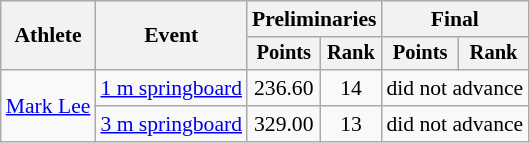<table class="wikitable" style="font-size:90%;">
<tr>
<th rowspan=2>Athlete</th>
<th rowspan=2>Event</th>
<th colspan=2>Preliminaries</th>
<th colspan=2>Final</th>
</tr>
<tr style="font-size:95%">
<th>Points</th>
<th>Rank</th>
<th>Points</th>
<th>Rank</th>
</tr>
<tr align=center>
<td align=left rowspan=2><a href='#'>Mark Lee</a></td>
<td align=left><a href='#'>1 m springboard</a></td>
<td>236.60</td>
<td>14</td>
<td colspan=2>did not advance</td>
</tr>
<tr align=center>
<td align=left><a href='#'>3 m springboard</a></td>
<td>329.00</td>
<td>13</td>
<td colspan=2>did not advance</td>
</tr>
</table>
